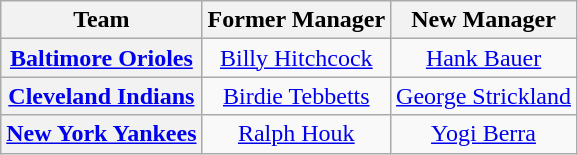<table class="wikitable plainrowheaders" style="text-align:center;">
<tr>
<th>Team</th>
<th>Former Manager</th>
<th>New Manager</th>
</tr>
<tr>
<th scope="row" style="text-align:center;"><a href='#'>Baltimore Orioles</a></th>
<td><a href='#'>Billy Hitchcock</a></td>
<td><a href='#'>Hank Bauer</a></td>
</tr>
<tr>
<th scope="row" style="text-align:center;"><a href='#'>Cleveland Indians</a></th>
<td><a href='#'>Birdie Tebbetts</a></td>
<td><a href='#'>George Strickland</a></td>
</tr>
<tr>
<th scope="row" style="text-align:center;"><a href='#'>New York Yankees</a></th>
<td><a href='#'>Ralph Houk</a></td>
<td><a href='#'>Yogi Berra</a></td>
</tr>
</table>
